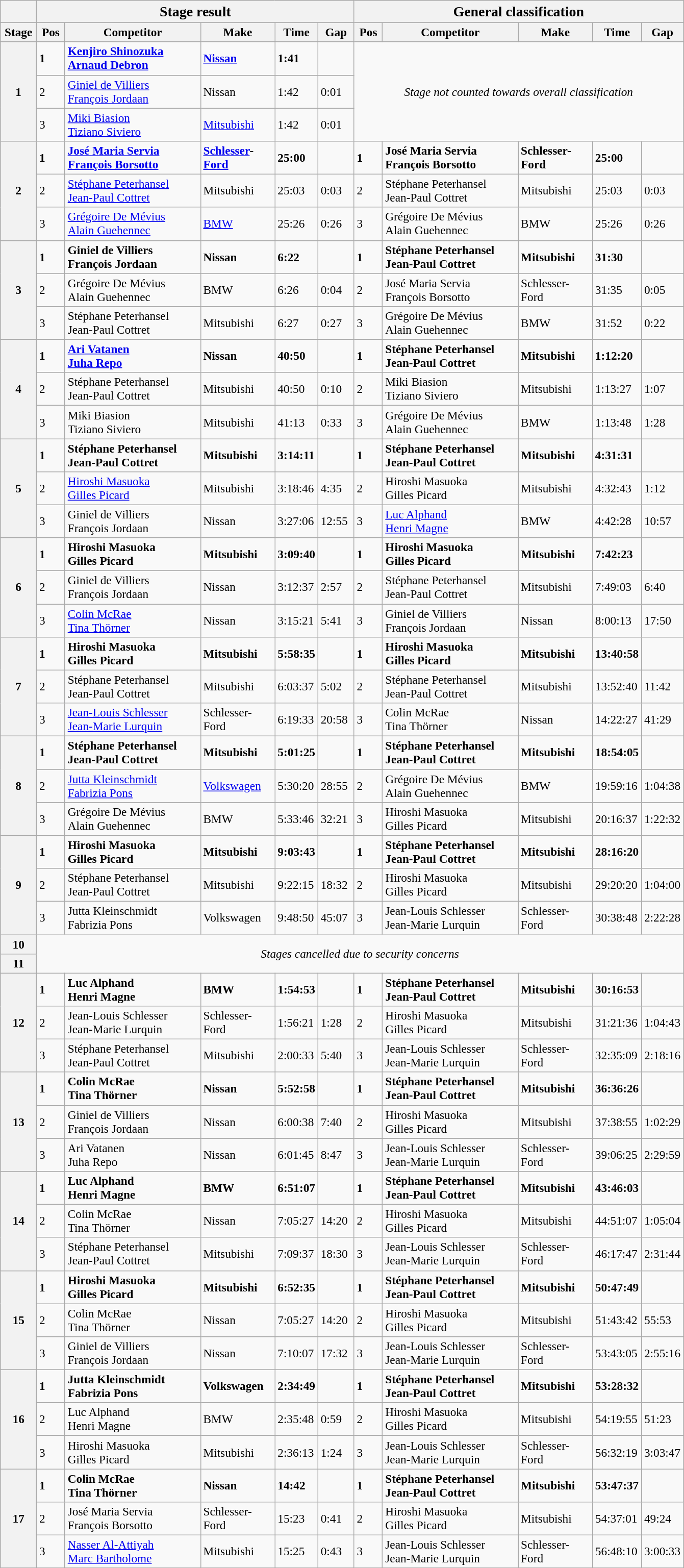<table class="wikitable" style="font-size:97%;">
<tr>
<th></th>
<th colspan=5><big>Stage result </big></th>
<th colspan=5><big>General classification</big></th>
</tr>
<tr>
<th width="40px">Stage</th>
<th width="30px">Pos</th>
<th width="170px">Competitor</th>
<th width="90px">Make</th>
<th width="40px">Time</th>
<th width="40px">Gap</th>
<th width="30px">Pos</th>
<th width="170px">Competitor</th>
<th width="90px">Make</th>
<th width="40px">Time</th>
<th width="40px">Gap</th>
</tr>
<tr>
<th rowspan=3>1</th>
<td><strong>1</strong></td>
<td><strong> <a href='#'>Kenjiro Shinozuka</a> <br>  <a href='#'>Arnaud Debron</a></strong></td>
<td><strong><a href='#'>Nissan</a></strong></td>
<td><strong>1:41</strong></td>
<td></td>
<td colspan=5 rowspan=3 align=center><em>Stage not counted towards overall classification</em></td>
</tr>
<tr>
<td>2</td>
<td> <a href='#'>Giniel de Villiers</a> <br>  <a href='#'>François Jordaan</a></td>
<td>Nissan</td>
<td>1:42</td>
<td>0:01</td>
</tr>
<tr>
<td>3</td>
<td> <a href='#'>Miki Biasion</a> <br>  <a href='#'>Tiziano Siviero</a></td>
<td><a href='#'>Mitsubishi</a></td>
<td>1:42</td>
<td>0:01</td>
</tr>
<tr>
<th rowspan=3>2</th>
<td><strong>1</strong></td>
<td><strong> <a href='#'>José Maria Servia</a> <br>  <a href='#'>François Borsotto</a></strong></td>
<td><strong><a href='#'>Schlesser</a>-<a href='#'>Ford</a></strong></td>
<td><strong>25:00</strong></td>
<td></td>
<td><strong>1</strong></td>
<td><strong> José Maria Servia <br>  François Borsotto</strong></td>
<td><strong>Schlesser-Ford</strong></td>
<td><strong>25:00</strong></td>
<td></td>
</tr>
<tr>
<td>2</td>
<td> <a href='#'>Stéphane Peterhansel</a> <br>  <a href='#'>Jean-Paul Cottret</a></td>
<td>Mitsubishi</td>
<td>25:03</td>
<td>0:03</td>
<td>2</td>
<td> Stéphane Peterhansel <br>  Jean-Paul Cottret</td>
<td>Mitsubishi</td>
<td>25:03</td>
<td>0:03</td>
</tr>
<tr>
<td>3</td>
<td> <a href='#'>Grégoire De Mévius</a> <br>  <a href='#'>Alain Guehennec</a></td>
<td><a href='#'>BMW</a></td>
<td>25:26</td>
<td>0:26</td>
<td>3</td>
<td> Grégoire De Mévius <br>  Alain Guehennec</td>
<td>BMW</td>
<td>25:26</td>
<td>0:26</td>
</tr>
<tr>
<th rowspan=3>3</th>
<td><strong>1</strong></td>
<td><strong> Giniel de Villiers <br>  François Jordaan</strong></td>
<td><strong>Nissan</strong></td>
<td><strong>6:22</strong></td>
<td></td>
<td><strong>1</strong></td>
<td><strong> Stéphane Peterhansel <br>  Jean-Paul Cottret</strong></td>
<td><strong>Mitsubishi</strong></td>
<td><strong>31:30</strong></td>
<td></td>
</tr>
<tr>
<td>2</td>
<td> Grégoire De Mévius <br>  Alain Guehennec</td>
<td>BMW</td>
<td>6:26</td>
<td>0:04</td>
<td>2</td>
<td> José Maria Servia <br>  François Borsotto</td>
<td>Schlesser-Ford</td>
<td>31:35</td>
<td>0:05</td>
</tr>
<tr>
<td>3</td>
<td> Stéphane Peterhansel <br>  Jean-Paul Cottret</td>
<td>Mitsubishi</td>
<td>6:27</td>
<td>0:27</td>
<td>3</td>
<td> Grégoire De Mévius <br>  Alain Guehennec</td>
<td>BMW</td>
<td>31:52</td>
<td>0:22</td>
</tr>
<tr>
<th rowspan=3>4</th>
<td><strong>1</strong></td>
<td><strong> <a href='#'>Ari Vatanen</a> <br>  <a href='#'>Juha Repo</a></strong></td>
<td><strong>Nissan</strong></td>
<td><strong>40:50</strong></td>
<td></td>
<td><strong>1</strong></td>
<td><strong> Stéphane Peterhansel <br>  Jean-Paul Cottret</strong></td>
<td><strong>Mitsubishi</strong></td>
<td><strong>1:12:20</strong></td>
<td></td>
</tr>
<tr>
<td>2</td>
<td> Stéphane Peterhansel <br>  Jean-Paul Cottret</td>
<td>Mitsubishi</td>
<td>40:50</td>
<td>0:10</td>
<td>2</td>
<td> Miki Biasion <br>  Tiziano Siviero</td>
<td>Mitsubishi</td>
<td>1:13:27</td>
<td>1:07</td>
</tr>
<tr>
<td>3</td>
<td> Miki Biasion <br>  Tiziano Siviero</td>
<td>Mitsubishi</td>
<td>41:13</td>
<td>0:33</td>
<td>3</td>
<td> Grégoire De Mévius <br>  Alain Guehennec</td>
<td>BMW</td>
<td>1:13:48</td>
<td>1:28</td>
</tr>
<tr>
<th rowspan=3>5</th>
<td><strong>1</strong></td>
<td><strong> Stéphane Peterhansel <br>  Jean-Paul Cottret</strong></td>
<td><strong>Mitsubishi</strong></td>
<td><strong>3:14:11</strong></td>
<td></td>
<td><strong>1</strong></td>
<td><strong> Stéphane Peterhansel <br>  Jean-Paul Cottret</strong></td>
<td><strong>Mitsubishi</strong></td>
<td><strong>4:31:31</strong></td>
<td></td>
</tr>
<tr>
<td>2</td>
<td> <a href='#'>Hiroshi Masuoka</a> <br>  <a href='#'>Gilles Picard</a></td>
<td>Mitsubishi</td>
<td>3:18:46</td>
<td>4:35</td>
<td>2</td>
<td> Hiroshi Masuoka <br>  Gilles Picard</td>
<td>Mitsubishi</td>
<td>4:32:43</td>
<td>1:12</td>
</tr>
<tr>
<td>3</td>
<td> Giniel de Villiers <br>  François Jordaan</td>
<td>Nissan</td>
<td>3:27:06</td>
<td>12:55</td>
<td>3</td>
<td> <a href='#'>Luc Alphand</a> <br>  <a href='#'>Henri Magne</a></td>
<td>BMW</td>
<td>4:42:28</td>
<td>10:57</td>
</tr>
<tr>
<th rowspan=3>6</th>
<td><strong>1</strong></td>
<td><strong> Hiroshi Masuoka <br>  Gilles Picard</strong></td>
<td><strong>Mitsubishi</strong></td>
<td><strong>3:09:40</strong></td>
<td></td>
<td><strong>1</strong></td>
<td><strong> Hiroshi Masuoka <br>  Gilles Picard</strong></td>
<td><strong>Mitsubishi</strong></td>
<td><strong>7:42:23</strong></td>
<td></td>
</tr>
<tr>
<td>2</td>
<td> Giniel de Villiers <br>  François Jordaan</td>
<td>Nissan</td>
<td>3:12:37</td>
<td>2:57</td>
<td>2</td>
<td> Stéphane Peterhansel <br>  Jean-Paul Cottret</td>
<td>Mitsubishi</td>
<td>7:49:03</td>
<td>6:40</td>
</tr>
<tr>
<td>3</td>
<td> <a href='#'>Colin McRae</a> <br>  <a href='#'>Tina Thörner</a></td>
<td>Nissan</td>
<td>3:15:21</td>
<td>5:41</td>
<td>3</td>
<td> Giniel de Villiers <br>  François Jordaan</td>
<td>Nissan</td>
<td>8:00:13</td>
<td>17:50</td>
</tr>
<tr>
<th rowspan=3>7</th>
<td><strong>1</strong></td>
<td><strong> Hiroshi Masuoka <br>  Gilles Picard</strong></td>
<td><strong>Mitsubishi</strong></td>
<td><strong>5:58:35</strong></td>
<td></td>
<td><strong>1</strong></td>
<td><strong> Hiroshi Masuoka <br>  Gilles Picard</strong></td>
<td><strong>Mitsubishi</strong></td>
<td><strong>13:40:58</strong></td>
<td></td>
</tr>
<tr>
<td>2</td>
<td> Stéphane Peterhansel <br>  Jean-Paul Cottret</td>
<td>Mitsubishi</td>
<td>6:03:37</td>
<td>5:02</td>
<td>2</td>
<td> Stéphane Peterhansel <br>  Jean-Paul Cottret</td>
<td>Mitsubishi</td>
<td>13:52:40</td>
<td>11:42</td>
</tr>
<tr>
<td>3</td>
<td> <a href='#'>Jean-Louis Schlesser</a> <br>  <a href='#'>Jean-Marie Lurquin</a></td>
<td>Schlesser-Ford</td>
<td>6:19:33</td>
<td>20:58</td>
<td>3</td>
<td> Colin McRae <br>  Tina Thörner</td>
<td>Nissan</td>
<td>14:22:27</td>
<td>41:29</td>
</tr>
<tr>
<th rowspan=3>8</th>
<td><strong>1</strong></td>
<td><strong> Stéphane Peterhansel <br>  Jean-Paul Cottret</strong></td>
<td><strong>Mitsubishi</strong></td>
<td><strong>5:01:25</strong></td>
<td></td>
<td><strong>1</strong></td>
<td><strong> Stéphane Peterhansel <br>  Jean-Paul Cottret</strong></td>
<td><strong>Mitsubishi</strong></td>
<td><strong>18:54:05</strong></td>
<td></td>
</tr>
<tr>
<td>2</td>
<td> <a href='#'>Jutta Kleinschmidt</a> <br>  <a href='#'>Fabrizia Pons</a></td>
<td><a href='#'>Volkswagen</a></td>
<td>5:30:20</td>
<td>28:55</td>
<td>2</td>
<td> Grégoire De Mévius <br>  Alain Guehennec</td>
<td>BMW</td>
<td>19:59:16</td>
<td>1:04:38</td>
</tr>
<tr>
<td>3</td>
<td> Grégoire De Mévius <br>  Alain Guehennec</td>
<td>BMW</td>
<td>5:33:46</td>
<td>32:21</td>
<td>3</td>
<td> Hiroshi Masuoka <br>  Gilles Picard</td>
<td>Mitsubishi</td>
<td>20:16:37</td>
<td>1:22:32</td>
</tr>
<tr>
<th rowspan=3>9</th>
<td><strong>1</strong></td>
<td><strong> Hiroshi Masuoka <br>  Gilles Picard</strong></td>
<td><strong>Mitsubishi</strong></td>
<td><strong>9:03:43</strong></td>
<td></td>
<td><strong>1</strong></td>
<td><strong> Stéphane Peterhansel <br>  Jean-Paul Cottret</strong></td>
<td><strong>Mitsubishi</strong></td>
<td><strong>28:16:20</strong></td>
<td></td>
</tr>
<tr>
<td>2</td>
<td> Stéphane Peterhansel <br>  Jean-Paul Cottret</td>
<td>Mitsubishi</td>
<td>9:22:15</td>
<td>18:32</td>
<td>2</td>
<td> Hiroshi Masuoka <br>  Gilles Picard</td>
<td>Mitsubishi</td>
<td>29:20:20</td>
<td>1:04:00</td>
</tr>
<tr>
<td>3</td>
<td> Jutta Kleinschmidt <br>  Fabrizia Pons</td>
<td>Volkswagen</td>
<td>9:48:50</td>
<td>45:07</td>
<td>3</td>
<td> Jean-Louis Schlesser <br>  Jean-Marie Lurquin</td>
<td>Schlesser-Ford</td>
<td>30:38:48</td>
<td>2:22:28</td>
</tr>
<tr>
<th>10</th>
<td colspan=10 rowspan=2 align=center><em>Stages cancelled due to security concerns</em></td>
</tr>
<tr>
<th>11</th>
</tr>
<tr>
<th rowspan=3>12</th>
<td><strong>1</strong></td>
<td><strong> Luc Alphand <br>  Henri Magne</strong></td>
<td><strong>BMW</strong></td>
<td><strong>1:54:53</strong></td>
<td></td>
<td><strong>1</strong></td>
<td><strong> Stéphane Peterhansel <br>  Jean-Paul Cottret</strong></td>
<td><strong>Mitsubishi</strong></td>
<td><strong>30:16:53</strong></td>
<td></td>
</tr>
<tr>
<td>2</td>
<td> Jean-Louis Schlesser <br>  Jean-Marie Lurquin</td>
<td>Schlesser-Ford</td>
<td>1:56:21</td>
<td>1:28</td>
<td>2</td>
<td> Hiroshi Masuoka <br>  Gilles Picard</td>
<td>Mitsubishi</td>
<td>31:21:36</td>
<td>1:04:43</td>
</tr>
<tr>
<td>3</td>
<td> Stéphane Peterhansel <br>  Jean-Paul Cottret</td>
<td>Mitsubishi</td>
<td>2:00:33</td>
<td>5:40</td>
<td>3</td>
<td> Jean-Louis Schlesser <br>  Jean-Marie Lurquin</td>
<td>Schlesser-Ford</td>
<td>32:35:09</td>
<td>2:18:16</td>
</tr>
<tr>
<th rowspan=3>13</th>
<td><strong>1</strong></td>
<td><strong> Colin McRae <br>  Tina Thörner</strong></td>
<td><strong>Nissan</strong></td>
<td><strong>5:52:58</strong></td>
<td></td>
<td><strong>1</strong></td>
<td><strong> Stéphane Peterhansel <br>  Jean-Paul Cottret</strong></td>
<td><strong>Mitsubishi</strong></td>
<td><strong>36:36:26</strong></td>
<td></td>
</tr>
<tr>
<td>2</td>
<td> Giniel de Villiers <br>  François Jordaan</td>
<td>Nissan</td>
<td>6:00:38</td>
<td>7:40</td>
<td>2</td>
<td> Hiroshi Masuoka <br>  Gilles Picard</td>
<td>Mitsubishi</td>
<td>37:38:55</td>
<td>1:02:29</td>
</tr>
<tr>
<td>3</td>
<td> Ari Vatanen <br>  Juha Repo</td>
<td>Nissan</td>
<td>6:01:45</td>
<td>8:47</td>
<td>3</td>
<td> Jean-Louis Schlesser <br>  Jean-Marie Lurquin</td>
<td>Schlesser-Ford</td>
<td>39:06:25</td>
<td>2:29:59</td>
</tr>
<tr>
<th rowspan=3>14</th>
<td><strong>1</strong></td>
<td><strong> Luc Alphand <br>  Henri Magne</strong></td>
<td><strong>BMW</strong></td>
<td><strong>6:51:07</strong></td>
<td></td>
<td><strong>1</strong></td>
<td><strong> Stéphane Peterhansel <br>  Jean-Paul Cottret</strong></td>
<td><strong>Mitsubishi</strong></td>
<td><strong>43:46:03</strong></td>
<td></td>
</tr>
<tr>
<td>2</td>
<td> Colin McRae <br>  Tina Thörner</td>
<td>Nissan</td>
<td>7:05:27</td>
<td>14:20</td>
<td>2</td>
<td> Hiroshi Masuoka <br>  Gilles Picard</td>
<td>Mitsubishi</td>
<td>44:51:07</td>
<td>1:05:04</td>
</tr>
<tr>
<td>3</td>
<td> Stéphane Peterhansel <br>  Jean-Paul Cottret</td>
<td>Mitsubishi</td>
<td>7:09:37</td>
<td>18:30</td>
<td>3</td>
<td> Jean-Louis Schlesser <br>  Jean-Marie Lurquin</td>
<td>Schlesser-Ford</td>
<td>46:17:47</td>
<td>2:31:44</td>
</tr>
<tr>
<th rowspan=3>15</th>
<td><strong>1</strong></td>
<td><strong> Hiroshi Masuoka <br>  Gilles Picard</strong></td>
<td><strong>Mitsubishi</strong></td>
<td><strong>6:52:35</strong></td>
<td></td>
<td><strong>1</strong></td>
<td><strong> Stéphane Peterhansel <br>  Jean-Paul Cottret</strong></td>
<td><strong>Mitsubishi</strong></td>
<td><strong>50:47:49</strong></td>
<td></td>
</tr>
<tr>
<td>2</td>
<td> Colin McRae <br>  Tina Thörner</td>
<td>Nissan</td>
<td>7:05:27</td>
<td>14:20</td>
<td>2</td>
<td> Hiroshi Masuoka <br>  Gilles Picard</td>
<td>Mitsubishi</td>
<td>51:43:42</td>
<td>55:53</td>
</tr>
<tr>
<td>3</td>
<td> Giniel de Villiers <br>  François Jordaan</td>
<td>Nissan</td>
<td>7:10:07</td>
<td>17:32</td>
<td>3</td>
<td> Jean-Louis Schlesser <br>  Jean-Marie Lurquin</td>
<td>Schlesser-Ford</td>
<td>53:43:05</td>
<td>2:55:16</td>
</tr>
<tr>
<th rowspan=3>16</th>
<td><strong>1</strong></td>
<td><strong> Jutta Kleinschmidt <br>  Fabrizia Pons</strong></td>
<td><strong>Volkswagen</strong></td>
<td><strong>2:34:49</strong></td>
<td></td>
<td><strong>1</strong></td>
<td><strong> Stéphane Peterhansel <br>  Jean-Paul Cottret</strong></td>
<td><strong>Mitsubishi</strong></td>
<td><strong>53:28:32</strong></td>
<td></td>
</tr>
<tr>
<td>2</td>
<td> Luc Alphand <br>  Henri Magne</td>
<td>BMW</td>
<td>2:35:48</td>
<td>0:59</td>
<td>2</td>
<td> Hiroshi Masuoka <br>  Gilles Picard</td>
<td>Mitsubishi</td>
<td>54:19:55</td>
<td>51:23</td>
</tr>
<tr>
<td>3</td>
<td> Hiroshi Masuoka <br>  Gilles Picard</td>
<td>Mitsubishi</td>
<td>2:36:13</td>
<td>1:24</td>
<td>3</td>
<td> Jean-Louis Schlesser <br>  Jean-Marie Lurquin</td>
<td>Schlesser-Ford</td>
<td>56:32:19</td>
<td>3:03:47</td>
</tr>
<tr>
<th rowspan=3>17</th>
<td><strong>1</strong></td>
<td><strong> Colin McRae <br>  Tina Thörner</strong></td>
<td><strong>Nissan</strong></td>
<td><strong>14:42</strong></td>
<td></td>
<td><strong>1</strong></td>
<td><strong> Stéphane Peterhansel <br>  Jean-Paul Cottret</strong></td>
<td><strong>Mitsubishi</strong></td>
<td><strong>53:47:37</strong></td>
<td></td>
</tr>
<tr>
<td>2</td>
<td> José Maria Servia <br>  François Borsotto</td>
<td>Schlesser-Ford</td>
<td>15:23</td>
<td>0:41</td>
<td>2</td>
<td> Hiroshi Masuoka <br>  Gilles Picard</td>
<td>Mitsubishi</td>
<td>54:37:01</td>
<td>49:24</td>
</tr>
<tr>
<td>3</td>
<td> <a href='#'>Nasser Al-Attiyah</a> <br>  <a href='#'>Marc Bartholome</a></td>
<td>Mitsubishi</td>
<td>15:25</td>
<td>0:43</td>
<td>3</td>
<td> Jean-Louis Schlesser <br>  Jean-Marie Lurquin</td>
<td>Schlesser-Ford</td>
<td>56:48:10</td>
<td>3:00:33</td>
</tr>
</table>
